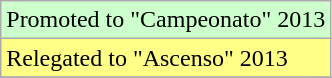<table class="wikitable">
<tr width=10px bgcolor="#ccffcc">
<td>Promoted to "Campeonato" 2013</td>
</tr>
<tr width=10px bgcolor="#FFFF88">
<td>Relegated to "Ascenso" 2013</td>
</tr>
<tr>
</tr>
</table>
